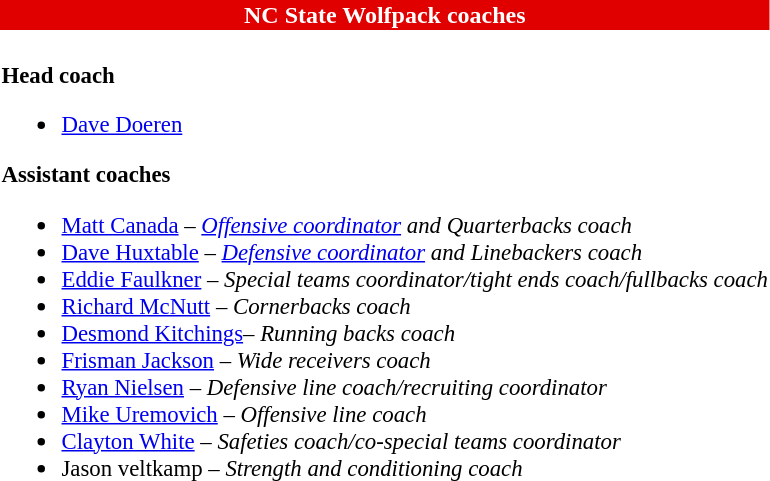<table class="toccolours" style="text-align: left;">
<tr>
<td colspan="9" style="background:#e00000; color:white; text-align:center;"><strong>NC State Wolfpack coaches</strong></td>
</tr>
<tr>
<td style="font-size: 95%;" valign="top"><br><strong>Head coach</strong><ul><li><a href='#'>Dave Doeren</a></li></ul><strong>Assistant coaches</strong><ul><li><a href='#'>Matt Canada</a> – <em><a href='#'>Offensive coordinator</a> and Quarterbacks coach</em></li><li><a href='#'>Dave Huxtable</a> – <em><a href='#'>Defensive coordinator</a> and Linebackers coach</em></li><li><a href='#'>Eddie Faulkner</a> – <em>Special teams coordinator/tight ends coach/fullbacks coach</em></li><li><a href='#'>Richard McNutt</a> – <em>Cornerbacks coach</em></li><li><a href='#'>Desmond Kitchings</a>– <em>Running backs coach</em></li><li><a href='#'>Frisman Jackson</a> – <em>Wide receivers coach</em></li><li><a href='#'>Ryan Nielsen</a> – <em>Defensive line coach/recruiting coordinator</em></li><li><a href='#'>Mike Uremovich</a> – <em>Offensive line coach</em></li><li><a href='#'>Clayton White</a> – <em>Safeties coach/co-special teams coordinator</em></li><li>Jason veltkamp – <em>Strength and conditioning coach</em></li></ul></td>
</tr>
</table>
